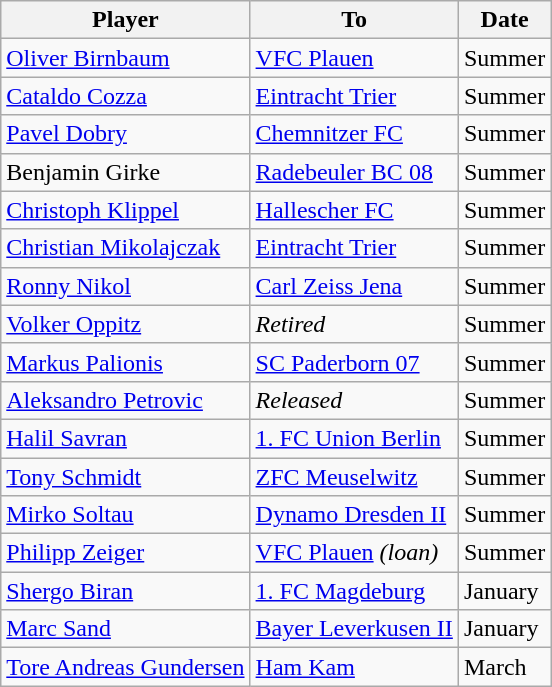<table class="wikitable">
<tr>
<th>Player</th>
<th>To</th>
<th>Date</th>
</tr>
<tr>
<td> <a href='#'>Oliver Birnbaum</a></td>
<td><a href='#'>VFC Plauen</a></td>
<td>Summer</td>
</tr>
<tr>
<td> <a href='#'>Cataldo Cozza</a></td>
<td><a href='#'>Eintracht Trier</a></td>
<td>Summer</td>
</tr>
<tr>
<td> <a href='#'>Pavel Dobry</a></td>
<td><a href='#'>Chemnitzer FC</a></td>
<td>Summer</td>
</tr>
<tr>
<td> Benjamin Girke</td>
<td><a href='#'>Radebeuler BC 08</a></td>
<td>Summer</td>
</tr>
<tr>
<td> <a href='#'>Christoph Klippel</a></td>
<td><a href='#'>Hallescher FC</a></td>
<td>Summer</td>
</tr>
<tr>
<td> <a href='#'>Christian Mikolajczak</a></td>
<td><a href='#'>Eintracht Trier</a></td>
<td>Summer</td>
</tr>
<tr>
<td> <a href='#'>Ronny Nikol</a></td>
<td><a href='#'>Carl Zeiss Jena</a></td>
<td>Summer</td>
</tr>
<tr>
<td> <a href='#'>Volker Oppitz</a></td>
<td><em>Retired</em></td>
<td>Summer</td>
</tr>
<tr>
<td> <a href='#'>Markus Palionis</a></td>
<td><a href='#'>SC Paderborn 07</a></td>
<td>Summer</td>
</tr>
<tr>
<td> <a href='#'>Aleksandro Petrovic</a></td>
<td><em>Released</em></td>
<td>Summer</td>
</tr>
<tr>
<td> <a href='#'>Halil Savran</a></td>
<td><a href='#'>1. FC Union Berlin</a></td>
<td>Summer</td>
</tr>
<tr>
<td> <a href='#'>Tony Schmidt</a></td>
<td><a href='#'>ZFC Meuselwitz</a></td>
<td>Summer</td>
</tr>
<tr>
<td> <a href='#'>Mirko Soltau</a></td>
<td><a href='#'>Dynamo Dresden II</a></td>
<td>Summer</td>
</tr>
<tr>
<td> <a href='#'>Philipp Zeiger</a></td>
<td><a href='#'>VFC Plauen</a> <em>(loan)</em></td>
<td>Summer</td>
</tr>
<tr>
<td> <a href='#'>Shergo Biran</a></td>
<td><a href='#'>1. FC Magdeburg</a></td>
<td>January</td>
</tr>
<tr>
<td> <a href='#'>Marc Sand</a></td>
<td><a href='#'>Bayer Leverkusen II</a></td>
<td>January</td>
</tr>
<tr>
<td> <a href='#'>Tore Andreas Gundersen</a></td>
<td><a href='#'>Ham Kam</a></td>
<td>March</td>
</tr>
</table>
